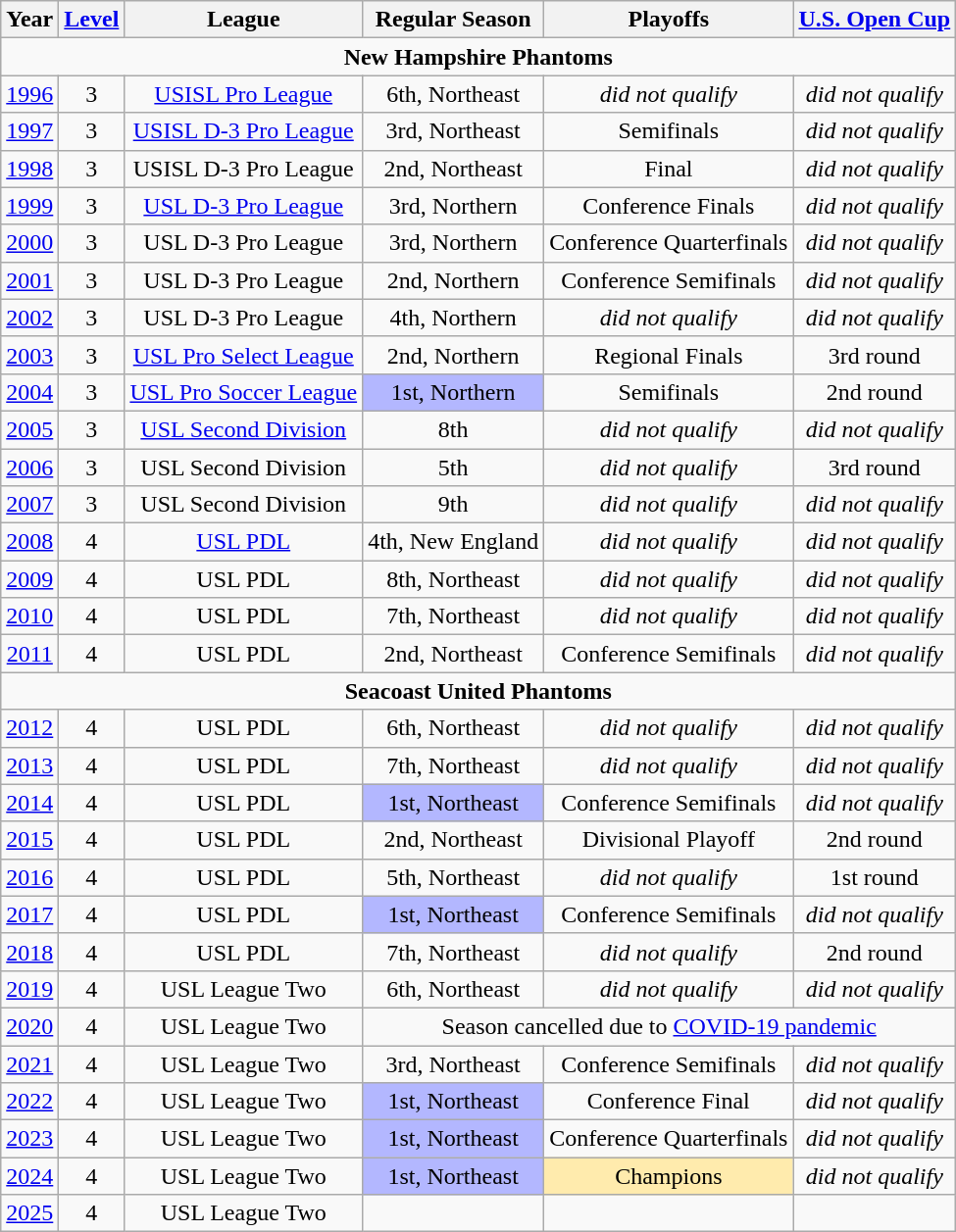<table class="wikitable" style="text-align: center;">
<tr>
<th>Year</th>
<th><a href='#'>Level</a></th>
<th>League</th>
<th>Regular Season</th>
<th>Playoffs</th>
<th><a href='#'>U.S. Open Cup</a></th>
</tr>
<tr>
<td colspan=6 align=center><strong>New Hampshire Phantoms</strong></td>
</tr>
<tr>
<td><a href='#'>1996</a></td>
<td>3</td>
<td><a href='#'>USISL Pro League</a></td>
<td>6th, Northeast</td>
<td><em>did not qualify</em></td>
<td><em>did not qualify</em></td>
</tr>
<tr>
<td><a href='#'>1997</a></td>
<td>3</td>
<td><a href='#'>USISL D-3 Pro League</a></td>
<td>3rd, Northeast</td>
<td>Semifinals</td>
<td><em>did not qualify</em></td>
</tr>
<tr>
<td><a href='#'>1998</a></td>
<td>3</td>
<td>USISL D-3 Pro League</td>
<td>2nd, Northeast</td>
<td>Final</td>
<td><em>did not qualify</em></td>
</tr>
<tr>
<td><a href='#'>1999</a></td>
<td>3</td>
<td><a href='#'>USL D-3 Pro League</a></td>
<td>3rd, Northern</td>
<td>Conference Finals</td>
<td><em>did not qualify</em></td>
</tr>
<tr>
<td><a href='#'>2000</a></td>
<td>3</td>
<td>USL D-3 Pro League</td>
<td>3rd, Northern</td>
<td>Conference Quarterfinals</td>
<td><em>did not qualify</em></td>
</tr>
<tr>
<td><a href='#'>2001</a></td>
<td>3</td>
<td>USL D-3 Pro League</td>
<td>2nd, Northern</td>
<td>Conference Semifinals</td>
<td><em>did not qualify</em></td>
</tr>
<tr>
<td><a href='#'>2002</a></td>
<td>3</td>
<td>USL D-3 Pro League</td>
<td>4th, Northern</td>
<td><em>did not qualify</em></td>
<td><em>did not qualify</em></td>
</tr>
<tr>
<td><a href='#'>2003</a></td>
<td>3</td>
<td><a href='#'>USL Pro Select League</a></td>
<td>2nd, Northern</td>
<td>Regional Finals</td>
<td>3rd round</td>
</tr>
<tr>
<td><a href='#'>2004</a></td>
<td>3</td>
<td><a href='#'>USL Pro Soccer League</a></td>
<td bgcolor="B3B7FF">1st, Northern</td>
<td>Semifinals</td>
<td>2nd round</td>
</tr>
<tr>
<td><a href='#'>2005</a></td>
<td>3</td>
<td><a href='#'>USL Second Division</a></td>
<td>8th</td>
<td><em>did not qualify</em></td>
<td><em>did not qualify</em></td>
</tr>
<tr>
<td><a href='#'>2006</a></td>
<td>3</td>
<td>USL Second Division</td>
<td>5th</td>
<td><em>did not qualify</em></td>
<td>3rd round</td>
</tr>
<tr>
<td><a href='#'>2007</a></td>
<td>3</td>
<td>USL Second Division</td>
<td>9th</td>
<td><em>did not qualify</em></td>
<td><em>did not qualify</em></td>
</tr>
<tr>
<td><a href='#'>2008</a></td>
<td>4</td>
<td><a href='#'>USL PDL</a></td>
<td>4th, New England</td>
<td><em>did not qualify</em></td>
<td><em>did not qualify</em></td>
</tr>
<tr>
<td><a href='#'>2009</a></td>
<td>4</td>
<td>USL PDL</td>
<td>8th, Northeast</td>
<td><em>did not qualify</em></td>
<td><em>did not qualify</em></td>
</tr>
<tr>
<td><a href='#'>2010</a></td>
<td>4</td>
<td>USL PDL</td>
<td>7th, Northeast</td>
<td><em>did not qualify</em></td>
<td><em>did not qualify</em></td>
</tr>
<tr>
<td><a href='#'>2011</a></td>
<td>4</td>
<td>USL PDL</td>
<td>2nd, Northeast</td>
<td>Conference Semifinals</td>
<td><em>did not qualify</em></td>
</tr>
<tr>
<td colspan=6 align=center><strong>Seacoast United Phantoms</strong></td>
</tr>
<tr>
<td><a href='#'>2012</a></td>
<td>4</td>
<td>USL PDL</td>
<td>6th, Northeast</td>
<td><em>did not qualify</em></td>
<td><em>did not qualify</em></td>
</tr>
<tr>
<td><a href='#'>2013</a></td>
<td>4</td>
<td>USL PDL</td>
<td>7th, Northeast</td>
<td><em>did not qualify</em></td>
<td><em>did not qualify</em></td>
</tr>
<tr>
<td><a href='#'>2014</a></td>
<td>4</td>
<td>USL PDL</td>
<td bgcolor="B3B7FF">1st, Northeast</td>
<td>Conference Semifinals</td>
<td><em>did not qualify</em></td>
</tr>
<tr>
<td><a href='#'>2015</a></td>
<td>4</td>
<td>USL PDL</td>
<td>2nd, Northeast</td>
<td>Divisional Playoff</td>
<td>2nd round</td>
</tr>
<tr>
<td><a href='#'>2016</a></td>
<td>4</td>
<td>USL PDL</td>
<td>5th, Northeast</td>
<td><em>did not qualify</em></td>
<td>1st round</td>
</tr>
<tr>
<td><a href='#'>2017</a></td>
<td>4</td>
<td>USL PDL</td>
<td bgcolor="B3B7FF">1st, Northeast</td>
<td>Conference Semifinals</td>
<td><em>did not qualify</em></td>
</tr>
<tr>
<td><a href='#'>2018</a></td>
<td>4</td>
<td>USL PDL</td>
<td>7th, Northeast</td>
<td><em>did not qualify</em></td>
<td>2nd round</td>
</tr>
<tr>
<td><a href='#'>2019</a></td>
<td>4</td>
<td>USL League Two</td>
<td>6th, Northeast</td>
<td><em>did not qualify</em></td>
<td><em>did not qualify</em></td>
</tr>
<tr>
<td><a href='#'>2020</a></td>
<td>4</td>
<td>USL League Two</td>
<td colspan=3>Season cancelled due to <a href='#'>COVID-19 pandemic</a></td>
</tr>
<tr>
<td><a href='#'>2021</a></td>
<td>4</td>
<td>USL League Two</td>
<td>3rd, Northeast</td>
<td>Conference Semifinals</td>
<td><em>did not qualify</em></td>
</tr>
<tr>
<td><a href='#'>2022</a></td>
<td>4</td>
<td>USL League Two</td>
<td bgcolor="B3B7FF">1st, Northeast</td>
<td>Conference Final</td>
<td><em>did not qualify</em></td>
</tr>
<tr>
<td><a href='#'>2023</a></td>
<td>4</td>
<td>USL League Two</td>
<td bgcolor="B3B7FF">1st, Northeast</td>
<td>Conference Quarterfinals</td>
<td><em>did not qualify</em></td>
</tr>
<tr>
<td><a href='#'>2024</a></td>
<td>4</td>
<td>USL League Two</td>
<td bgcolor="B3B7FF">1st, Northeast</td>
<td bgcolor="FFEBAD">Champions</td>
<td><em>did not qualify</em></td>
</tr>
<tr>
<td><a href='#'>2025</a></td>
<td>4</td>
<td>USL League Two</td>
<td></td>
<td></td>
<td></td>
</tr>
</table>
